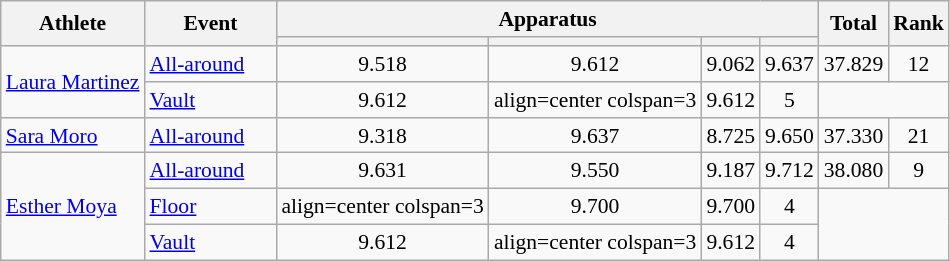<table class="wikitable" style="font-size:90%">
<tr>
<th rowspan=2>Athlete</th>
<th rowspan=2>Event</th>
<th colspan =4>Apparatus</th>
<th rowspan=2>Total</th>
<th rowspan=2>Rank</th>
</tr>
<tr style="font-size:95%">
<th></th>
<th></th>
<th></th>
<th></th>
</tr>
<tr>
<td rowspan=2 align=left><a href='#'>Laura Martinez</a></td>
<td align=left><a href='#'>All-around</a>     </td>
<td align=center>9.518</td>
<td align=center>9.612</td>
<td align=center>9.062</td>
<td align=center>9.637</td>
<td align=center>37.829</td>
<td align=center>12</td>
</tr>
<tr>
<td align=left><a href='#'>Vault</a></td>
<td align=center>9.612</td>
<td>align=center colspan=3 </td>
<td align=center>9.612</td>
<td align=center>5</td>
</tr>
<tr>
<td align=left><a href='#'>Sara Moro</a></td>
<td align=left><a href='#'>All-around</a></td>
<td align=center>9.318</td>
<td align=center>9.637</td>
<td align=center>8.725</td>
<td align=center>9.650</td>
<td align=center>37.330</td>
<td align=center>21</td>
</tr>
<tr>
<td rowspan=3 align=left><a href='#'>Esther Moya</a></td>
<td align=left><a href='#'>All-around</a></td>
<td align=center>9.631</td>
<td align=center>9.550</td>
<td align=center>9.187</td>
<td align=center>9.712</td>
<td align=center>38.080</td>
<td align=center>9</td>
</tr>
<tr>
<td align=left><a href='#'>Floor</a></td>
<td>align=center colspan=3 </td>
<td align=center>9.700</td>
<td align=center>9.700</td>
<td align=center>4</td>
</tr>
<tr>
<td align=left><a href='#'>Vault</a></td>
<td align=center>9.612</td>
<td>align=center colspan=3 </td>
<td align=center>9.612</td>
<td align=center>4</td>
</tr>
</table>
